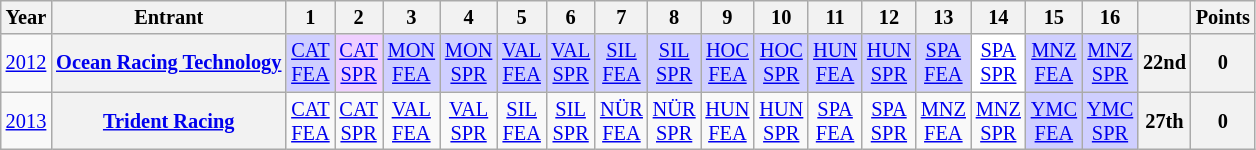<table class="wikitable" style="text-align:center; font-size:85%">
<tr>
<th>Year</th>
<th>Entrant</th>
<th>1</th>
<th>2</th>
<th>3</th>
<th>4</th>
<th>5</th>
<th>6</th>
<th>7</th>
<th>8</th>
<th>9</th>
<th>10</th>
<th>11</th>
<th>12</th>
<th>13</th>
<th>14</th>
<th>15</th>
<th>16</th>
<th></th>
<th>Points</th>
</tr>
<tr>
<td><a href='#'>2012</a></td>
<th nowrap><a href='#'>Ocean Racing Technology</a></th>
<td style="background:#cfcfff;"><a href='#'>CAT<br>FEA</a><br></td>
<td style="background:#efcfff;"><a href='#'>CAT<br>SPR</a><br></td>
<td style="background:#cfcfff;"><a href='#'>MON<br>FEA</a><br></td>
<td style="background:#cfcfff;"><a href='#'>MON<br>SPR</a><br></td>
<td style="background:#cfcfff;"><a href='#'>VAL<br>FEA</a><br></td>
<td style="background:#cfcfff;"><a href='#'>VAL<br>SPR</a><br></td>
<td style="background:#cfcfff;"><a href='#'>SIL<br>FEA</a><br></td>
<td style="background:#cfcfff;"><a href='#'>SIL<br>SPR</a><br></td>
<td style="background:#cfcfff;"><a href='#'>HOC<br>FEA</a><br></td>
<td style="background:#cfcfff;"><a href='#'>HOC<br>SPR</a><br></td>
<td style="background:#cfcfff;"><a href='#'>HUN<br>FEA</a><br></td>
<td style="background:#cfcfff;"><a href='#'>HUN<br>SPR</a><br></td>
<td style="background:#cfcfff;"><a href='#'>SPA<br>FEA</a><br></td>
<td style="background:#ffffff;"><a href='#'>SPA<br>SPR</a><br></td>
<td style="background:#cfcfff;"><a href='#'>MNZ<br>FEA</a><br></td>
<td style="background:#cfcfff;"><a href='#'>MNZ<br>SPR</a><br></td>
<th>22nd</th>
<th>0</th>
</tr>
<tr>
<td><a href='#'>2013</a></td>
<th nowrap><a href='#'>Trident Racing</a></th>
<td><a href='#'>CAT<br>FEA</a></td>
<td><a href='#'>CAT<br>SPR</a></td>
<td><a href='#'>VAL<br>FEA</a></td>
<td><a href='#'>VAL<br>SPR</a></td>
<td><a href='#'>SIL<br>FEA</a></td>
<td><a href='#'>SIL<br>SPR</a></td>
<td><a href='#'>NÜR<br>FEA</a></td>
<td><a href='#'>NÜR<br>SPR</a></td>
<td><a href='#'>HUN<br>FEA</a></td>
<td><a href='#'>HUN<br>SPR</a></td>
<td><a href='#'>SPA<br>FEA</a></td>
<td><a href='#'>SPA<br>SPR</a></td>
<td><a href='#'>MNZ<br>FEA</a></td>
<td><a href='#'>MNZ<br>SPR</a></td>
<td style="background:#CFCFFF;"><a href='#'>YMC<br>FEA</a><br></td>
<td style="background:#CFCFFF;"><a href='#'>YMC<br>SPR</a><br></td>
<th>27th</th>
<th>0</th>
</tr>
</table>
